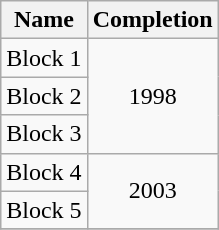<table class="wikitable" style="text-align: center">
<tr>
<th>Name</th>
<th>Completion</th>
</tr>
<tr>
<td>Block 1</td>
<td rowspan="3">1998</td>
</tr>
<tr>
<td>Block 2</td>
</tr>
<tr>
<td>Block 3</td>
</tr>
<tr>
<td>Block 4</td>
<td rowspan="2">2003</td>
</tr>
<tr>
<td>Block 5</td>
</tr>
<tr>
</tr>
</table>
